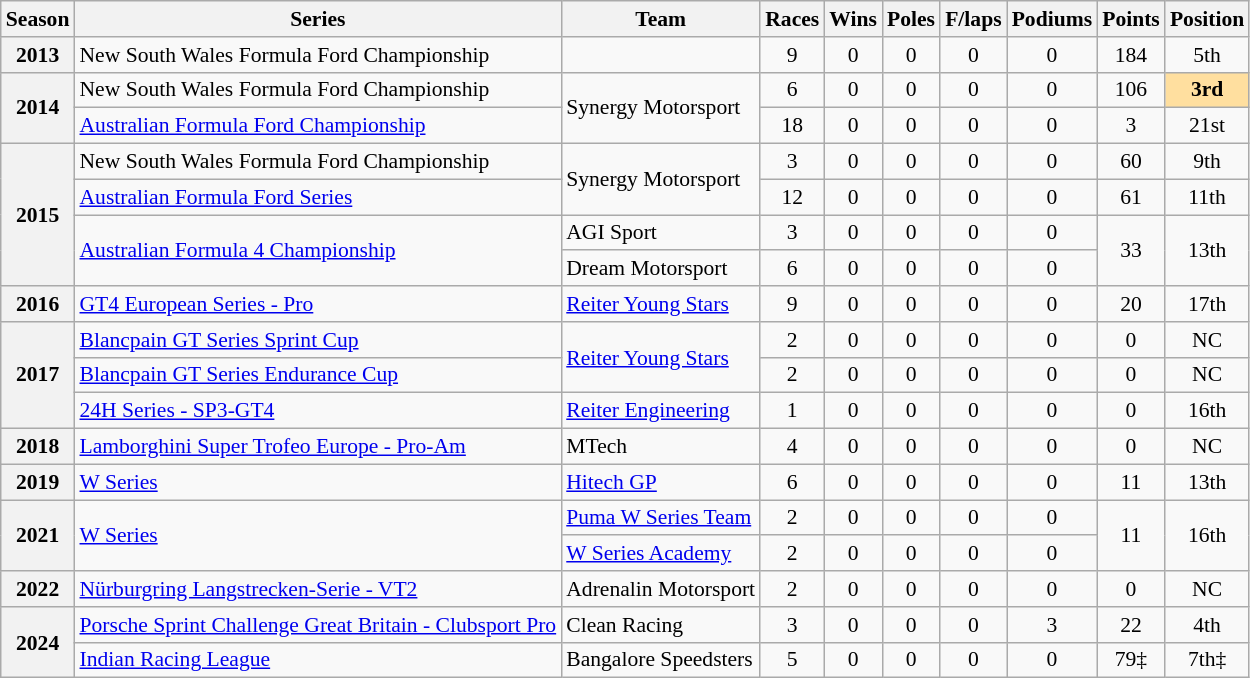<table class="wikitable" style="font-size: 90%; text-align:center">
<tr>
<th>Season</th>
<th>Series</th>
<th>Team</th>
<th>Races</th>
<th>Wins</th>
<th>Poles</th>
<th>F/laps</th>
<th>Podiums</th>
<th>Points</th>
<th>Position</th>
</tr>
<tr>
<th>2013</th>
<td align=left>New South Wales Formula Ford Championship</td>
<td></td>
<td>9</td>
<td>0</td>
<td>0</td>
<td>0</td>
<td>0</td>
<td>184</td>
<td>5th</td>
</tr>
<tr>
<th rowspan="2">2014</th>
<td align=left>New South Wales Formula Ford Championship</td>
<td rowspan="2" align=left>Synergy Motorsport</td>
<td>6</td>
<td>0</td>
<td>0</td>
<td>0</td>
<td>0</td>
<td>106</td>
<td style="background:#FFDF9F"><strong>3rd</strong></td>
</tr>
<tr>
<td align=left><a href='#'>Australian Formula Ford Championship</a></td>
<td>18</td>
<td>0</td>
<td>0</td>
<td>0</td>
<td>0</td>
<td>3</td>
<td>21st</td>
</tr>
<tr>
<th rowspan="4">2015</th>
<td align=left>New South Wales Formula Ford Championship</td>
<td rowspan="2" align=left>Synergy Motorsport</td>
<td>3</td>
<td>0</td>
<td>0</td>
<td>0</td>
<td>0</td>
<td>60</td>
<td>9th</td>
</tr>
<tr>
<td align=left><a href='#'>Australian Formula Ford Series</a></td>
<td>12</td>
<td>0</td>
<td>0</td>
<td>0</td>
<td>0</td>
<td>61</td>
<td>11th</td>
</tr>
<tr>
<td rowspan="2" align=left><a href='#'>Australian Formula 4 Championship</a></td>
<td align=left>AGI Sport</td>
<td>3</td>
<td>0</td>
<td>0</td>
<td>0</td>
<td>0</td>
<td rowspan="2">33</td>
<td rowspan="2">13th</td>
</tr>
<tr>
<td align=left>Dream Motorsport</td>
<td>6</td>
<td>0</td>
<td>0</td>
<td>0</td>
<td>0</td>
</tr>
<tr>
<th>2016</th>
<td align=left><a href='#'>GT4 European Series - Pro</a></td>
<td align=left><a href='#'>Reiter Young Stars</a></td>
<td>9</td>
<td>0</td>
<td>0</td>
<td>0</td>
<td>0</td>
<td>20</td>
<td>17th</td>
</tr>
<tr>
<th rowspan="3">2017</th>
<td align=left><a href='#'>Blancpain GT Series Sprint Cup</a></td>
<td rowspan="2" align=left><a href='#'>Reiter Young Stars</a></td>
<td>2</td>
<td>0</td>
<td>0</td>
<td>0</td>
<td>0</td>
<td>0</td>
<td>NC</td>
</tr>
<tr>
<td align=left><a href='#'>Blancpain GT Series Endurance Cup</a></td>
<td>2</td>
<td>0</td>
<td>0</td>
<td>0</td>
<td>0</td>
<td>0</td>
<td>NC</td>
</tr>
<tr>
<td align=left><a href='#'>24H Series - SP3-GT4</a></td>
<td align=left><a href='#'>Reiter Engineering</a></td>
<td>1</td>
<td>0</td>
<td>0</td>
<td>0</td>
<td>0</td>
<td>0</td>
<td>16th</td>
</tr>
<tr>
<th>2018</th>
<td align=left><a href='#'>Lamborghini Super Trofeo Europe - Pro-Am</a></td>
<td align=left>MTech</td>
<td>4</td>
<td>0</td>
<td>0</td>
<td>0</td>
<td>0</td>
<td>0</td>
<td>NC</td>
</tr>
<tr>
<th>2019</th>
<td align=left><a href='#'>W Series</a></td>
<td align=left><a href='#'>Hitech GP</a></td>
<td>6</td>
<td>0</td>
<td>0</td>
<td>0</td>
<td>0</td>
<td>11</td>
<td>13th</td>
</tr>
<tr>
<th rowspan="2">2021</th>
<td rowspan="2" align=left><a href='#'>W Series</a></td>
<td align=left><a href='#'>Puma W Series Team</a></td>
<td>2</td>
<td>0</td>
<td>0</td>
<td>0</td>
<td>0</td>
<td rowspan="2">11</td>
<td rowspan="2">16th</td>
</tr>
<tr>
<td align=left><a href='#'>W Series Academy</a></td>
<td>2</td>
<td>0</td>
<td>0</td>
<td>0</td>
<td>0</td>
</tr>
<tr>
<th>2022</th>
<td align=left><a href='#'>Nürburgring Langstrecken-Serie - VT2</a></td>
<td align=left>Adrenalin Motorsport</td>
<td>2</td>
<td>0</td>
<td>0</td>
<td>0</td>
<td>0</td>
<td>0</td>
<td>NC</td>
</tr>
<tr>
<th rowspan=2>2024</th>
<td align=left><a href='#'>Porsche Sprint Challenge Great Britain - Clubsport Pro</a></td>
<td align=left>Clean Racing</td>
<td>3</td>
<td>0</td>
<td>0</td>
<td>0</td>
<td>3</td>
<td>22</td>
<td>4th</td>
</tr>
<tr>
<td align=left><a href='#'>Indian Racing League</a></td>
<td align=left>Bangalore Speedsters</td>
<td>5</td>
<td>0</td>
<td>0</td>
<td>0</td>
<td>0</td>
<td>79‡</td>
<td>7th‡</td>
</tr>
</table>
